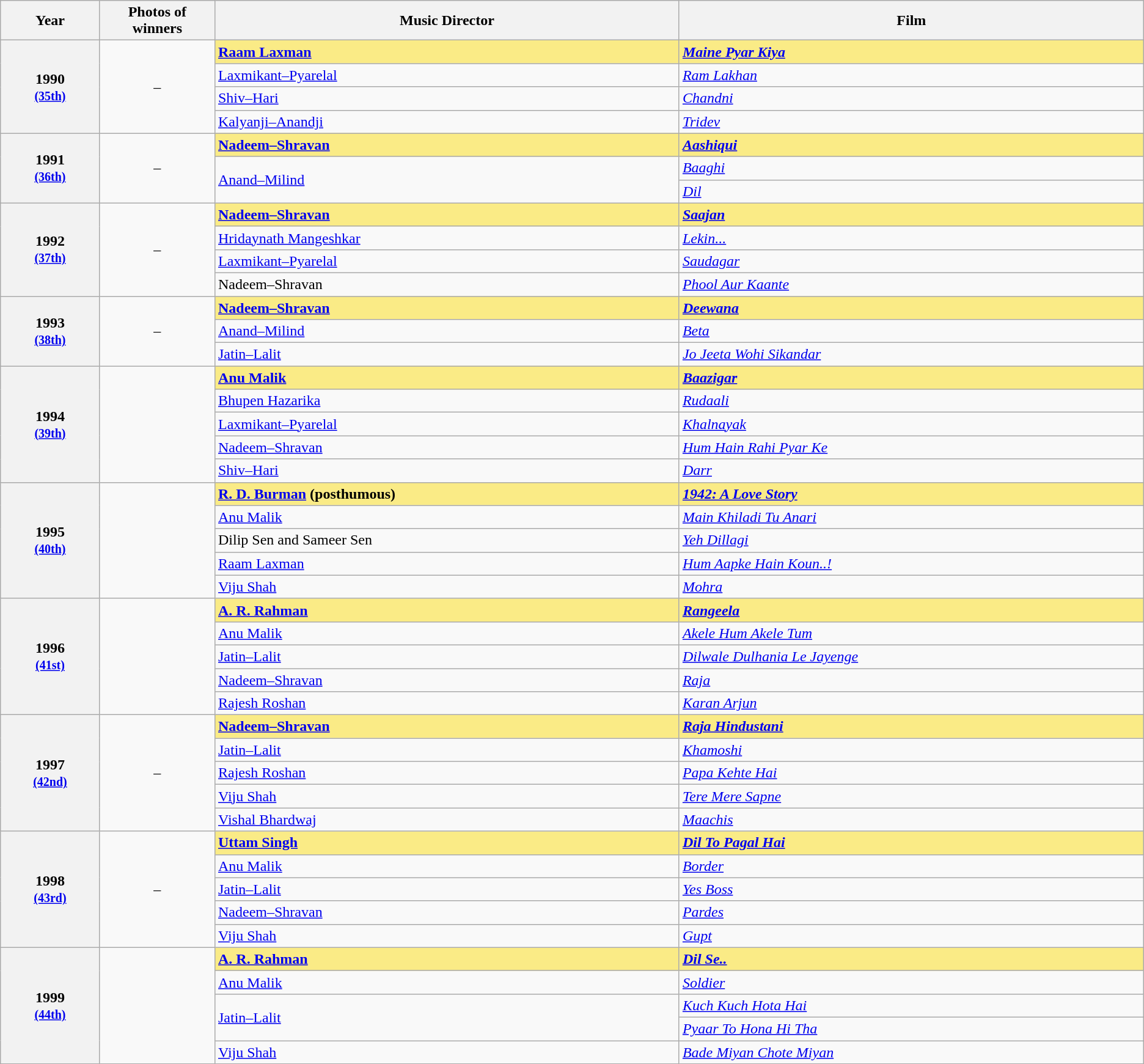<table class="wikitable sortable" style="text-align:left;">
<tr>
<th scope="col" style="width:3%; text-align:center;">Year</th>
<th scope="col" style="width:3%;text-align:center;">Photos of winners</th>
<th scope="col" style="width:15%;text-align:center;">Music Director</th>
<th scope="col" style="width:15%;text-align:center;">Film</th>
</tr>
<tr>
<th scope="row" rowspan=4 style="text-align:center">1990 <br><small><a href='#'>(35th)</a> </small></th>
<td rowspan=4 style="text-align:center">–</td>
<td style="background:#FAEB86;"><strong><a href='#'>Raam Laxman</a></strong> </td>
<td style="background:#FAEB86;"><strong><em><a href='#'>Maine Pyar Kiya</a></em></strong></td>
</tr>
<tr>
<td><a href='#'>Laxmikant–Pyarelal</a></td>
<td><em><a href='#'>Ram Lakhan</a></em></td>
</tr>
<tr>
<td><a href='#'>Shiv–Hari</a></td>
<td><em><a href='#'>Chandni</a></em></td>
</tr>
<tr>
<td><a href='#'>Kalyanji–Anandji</a></td>
<td><em><a href='#'>Tridev</a></em></td>
</tr>
<tr>
<th rowspan="3" scope="row" style="text-align:center">1991 <br><small><a href='#'>(36th)</a> </small></th>
<td rowspan="3" style="text-align:center">–</td>
<td style="background:#FAEB86;"><strong><a href='#'>Nadeem–Shravan</a></strong> </td>
<td style="background:#FAEB86;"><strong><em><a href='#'>Aashiqui</a></em></strong></td>
</tr>
<tr>
<td rowspan="2"><a href='#'>Anand–Milind</a></td>
<td><em><a href='#'>Baaghi</a></em></td>
</tr>
<tr>
<td><em><a href='#'>Dil</a></em></td>
</tr>
<tr>
<th rowspan="4" scope="row" style="text-align:center">1992 <br><small><a href='#'>(37th)</a> </small></th>
<td rowspan="4" style="text-align:center">–</td>
<td style="background:#FAEB86;"><strong><a href='#'>Nadeem–Shravan</a></strong> </td>
<td style="background:#FAEB86;"><strong><em><a href='#'>Saajan</a></em></strong></td>
</tr>
<tr>
<td><a href='#'>Hridaynath Mangeshkar</a></td>
<td><em><a href='#'>Lekin...</a></em></td>
</tr>
<tr>
<td><a href='#'>Laxmikant–Pyarelal</a></td>
<td><em><a href='#'>Saudagar</a></em></td>
</tr>
<tr>
<td>Nadeem–Shravan</td>
<td><em><a href='#'>Phool Aur Kaante</a></em></td>
</tr>
<tr>
<th rowspan="3" scope="row" style="text-align:center">1993 <br><small><a href='#'>(38th)</a> </small></th>
<td rowspan="3" style="text-align:center">–</td>
<td style="background:#FAEB86;"><strong><a href='#'>Nadeem–Shravan</a></strong> </td>
<td style="background:#FAEB86;"><strong><em><a href='#'>Deewana</a></em></strong></td>
</tr>
<tr>
<td><a href='#'>Anand–Milind</a></td>
<td><em><a href='#'>Beta</a></em></td>
</tr>
<tr>
<td><a href='#'>Jatin–Lalit</a></td>
<td><em><a href='#'>Jo Jeeta Wohi Sikandar</a></em></td>
</tr>
<tr>
<th scope="row" rowspan=5 style="text-align:center">1994 <br><small><a href='#'>(39th)</a> </small></th>
<td rowspan=5 style="text-align:center"></td>
<td style="background:#FAEB86;"><strong><a href='#'>Anu Malik</a></strong> </td>
<td style="background:#FAEB86;"><strong><em><a href='#'>Baazigar</a></em></strong></td>
</tr>
<tr>
<td><a href='#'>Bhupen Hazarika</a></td>
<td><em><a href='#'>Rudaali</a></em></td>
</tr>
<tr>
<td><a href='#'>Laxmikant–Pyarelal</a></td>
<td><em><a href='#'>Khalnayak</a></em></td>
</tr>
<tr>
<td><a href='#'>Nadeem–Shravan</a></td>
<td><em><a href='#'>Hum Hain Rahi Pyar Ke</a></em></td>
</tr>
<tr>
<td><a href='#'>Shiv–Hari</a></td>
<td><em><a href='#'>Darr</a></em></td>
</tr>
<tr>
<th scope="row" rowspan=5 style="text-align:center">1995 <br><small><a href='#'>(40th)</a> </small></th>
<td rowspan=5 style="text-align:center"></td>
<td style="background:#FAEB86;"><strong><a href='#'>R. D. Burman</a> (posthumous)</strong> </td>
<td style="background:#FAEB86;"><strong><em><a href='#'>1942: A Love Story</a></em></strong></td>
</tr>
<tr>
<td><a href='#'>Anu Malik</a></td>
<td><em><a href='#'>Main Khiladi Tu Anari</a></em></td>
</tr>
<tr>
<td>Dilip Sen and Sameer Sen</td>
<td><em><a href='#'>Yeh Dillagi</a></em></td>
</tr>
<tr>
<td><a href='#'>Raam Laxman</a></td>
<td><em><a href='#'>Hum Aapke Hain Koun..!</a></em></td>
</tr>
<tr>
<td><a href='#'>Viju Shah</a></td>
<td><em><a href='#'>Mohra</a></em></td>
</tr>
<tr>
<th scope="row" rowspan=5 style="text-align:center">1996 <br><small><a href='#'>(41st)</a> </small></th>
<td rowspan=5 style="text-align:center"></td>
<td style="background:#FAEB86;"><strong><a href='#'>A. R. Rahman</a></strong> </td>
<td style="background:#FAEB86;"><strong><em><a href='#'>Rangeela</a></em></strong></td>
</tr>
<tr>
<td><a href='#'>Anu Malik</a></td>
<td><em><a href='#'>Akele Hum Akele Tum</a></em></td>
</tr>
<tr>
<td><a href='#'>Jatin–Lalit</a></td>
<td><em><a href='#'>Dilwale Dulhania Le Jayenge</a></em></td>
</tr>
<tr>
<td><a href='#'>Nadeem–Shravan</a></td>
<td><em><a href='#'>Raja</a></em></td>
</tr>
<tr>
<td><a href='#'>Rajesh Roshan</a></td>
<td><em><a href='#'>Karan Arjun</a></em></td>
</tr>
<tr>
<th scope="row" rowspan=5 style="text-align:center">1997 <br><small><a href='#'>(42nd)</a> </small></th>
<td rowspan=5 style="text-align:center">–</td>
<td style="background:#FAEB86;"><strong><a href='#'>Nadeem–Shravan</a></strong> </td>
<td style="background:#FAEB86;"><strong><em><a href='#'>Raja Hindustani</a></em></strong></td>
</tr>
<tr>
<td><a href='#'>Jatin–Lalit</a></td>
<td><em><a href='#'>Khamoshi</a></em></td>
</tr>
<tr>
<td><a href='#'>Rajesh Roshan</a></td>
<td><em><a href='#'>Papa Kehte Hai</a></em></td>
</tr>
<tr>
<td><a href='#'>Viju Shah</a></td>
<td><em><a href='#'>Tere Mere Sapne</a></em></td>
</tr>
<tr>
<td><a href='#'>Vishal Bhardwaj</a></td>
<td><em><a href='#'>Maachis</a></em></td>
</tr>
<tr>
<th scope="row" rowspan=5 style="text-align:center">1998 <br><small><a href='#'>(43rd)</a> </small></th>
<td rowspan=5 style="text-align:center">–</td>
<td style="background:#FAEB86;"><strong><a href='#'>Uttam Singh</a></strong> </td>
<td style="background:#FAEB86;"><strong><em><a href='#'>Dil To Pagal Hai</a></em></strong></td>
</tr>
<tr>
<td><a href='#'>Anu Malik</a></td>
<td><em><a href='#'>Border</a></em></td>
</tr>
<tr>
<td><a href='#'>Jatin–Lalit</a></td>
<td><em><a href='#'>Yes Boss</a></em></td>
</tr>
<tr>
<td><a href='#'>Nadeem–Shravan</a></td>
<td><em><a href='#'>Pardes</a></em></td>
</tr>
<tr>
<td><a href='#'>Viju Shah</a></td>
<td><em><a href='#'>Gupt</a></em></td>
</tr>
<tr>
<th scope="row" rowspan=5 style="text-align:center">1999 <br><small><a href='#'>(44th)</a> </small></th>
<td rowspan=5 style="text-align:center"></td>
<td style="background:#FAEB86;"><strong><a href='#'>A. R. Rahman</a></strong> </td>
<td style="background:#FAEB86;"><strong><em><a href='#'>Dil Se..</a></em></strong></td>
</tr>
<tr>
<td><a href='#'>Anu Malik</a></td>
<td><em><a href='#'>Soldier</a></em></td>
</tr>
<tr>
<td rowspan="2"><a href='#'>Jatin–Lalit</a></td>
<td><em><a href='#'>Kuch Kuch Hota Hai</a></em></td>
</tr>
<tr>
<td><em><a href='#'>Pyaar To Hona Hi Tha</a></em></td>
</tr>
<tr>
<td><a href='#'>Viju Shah</a></td>
<td><em><a href='#'>Bade Miyan Chote Miyan</a></em></td>
</tr>
</table>
